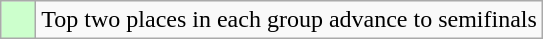<table class="wikitable">
<tr>
<td style="background:#cfc;">    </td>
<td>Top two places in each group advance to semifinals</td>
</tr>
</table>
